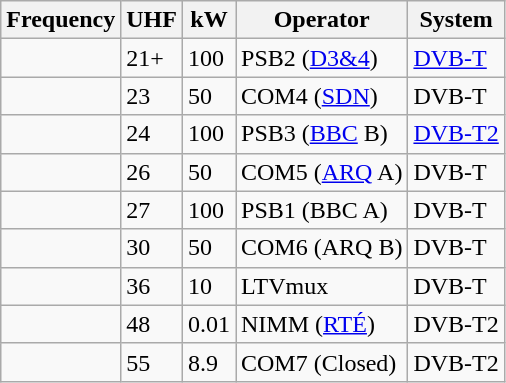<table class="wikitable sortable">
<tr>
<th>Frequency</th>
<th>UHF</th>
<th>kW</th>
<th>Operator</th>
<th>System</th>
</tr>
<tr>
<td></td>
<td>21+</td>
<td>100</td>
<td>PSB2 (<a href='#'>D3&4</a>)</td>
<td><a href='#'>DVB-T</a></td>
</tr>
<tr>
<td></td>
<td>23</td>
<td>50</td>
<td>COM4 (<a href='#'>SDN</a>)</td>
<td>DVB-T</td>
</tr>
<tr>
<td></td>
<td>24</td>
<td>100</td>
<td>PSB3 (<a href='#'>BBC</a> B)</td>
<td><a href='#'>DVB-T2</a></td>
</tr>
<tr>
<td></td>
<td>26</td>
<td>50</td>
<td>COM5 (<a href='#'>ARQ</a> A)</td>
<td>DVB-T</td>
</tr>
<tr>
<td></td>
<td>27</td>
<td>100</td>
<td>PSB1 (BBC A)</td>
<td>DVB-T</td>
</tr>
<tr>
<td></td>
<td>30</td>
<td>50</td>
<td>COM6 (ARQ B)</td>
<td>DVB-T</td>
</tr>
<tr>
<td></td>
<td>36</td>
<td>10</td>
<td>LTVmux</td>
<td>DVB-T</td>
</tr>
<tr>
<td></td>
<td>48</td>
<td>0.01</td>
<td>NIMM (<a href='#'>RTÉ</a>)</td>
<td>DVB-T2</td>
</tr>
<tr>
<td></td>
<td>55</td>
<td>8.9</td>
<td>COM7 (Closed)</td>
<td>DVB-T2</td>
</tr>
</table>
